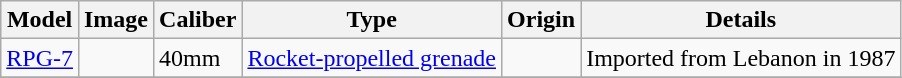<table class="wikitable">
<tr>
<th>Model</th>
<th>Image</th>
<th>Caliber</th>
<th>Type</th>
<th>Origin</th>
<th>Details</th>
</tr>
<tr>
<td><a href='#'>RPG-7</a></td>
<td></td>
<td>40mm</td>
<td><a href='#'>Rocket-propelled grenade</a></td>
<td></td>
<td>Imported from Lebanon in 1987</td>
</tr>
<tr>
</tr>
</table>
